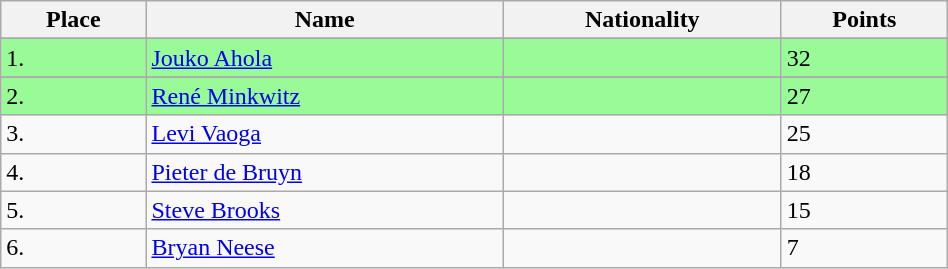<table class="wikitable" style="display: inline-table; width: 50%;">
<tr>
<th>Place</th>
<th>Name</th>
<th>Nationality</th>
<th>Points</th>
</tr>
<tr>
</tr>
<tr bgcolor=palegreen>
<td>1.</td>
<td><a href='#'>Jouko Ahola</a></td>
<td></td>
<td>32</td>
</tr>
<tr>
</tr>
<tr bgcolor=palegreen>
<td>2.</td>
<td><a href='#'>René Minkwitz</a></td>
<td></td>
<td>27</td>
</tr>
<tr>
<td>3.</td>
<td><a href='#'>Levi Vaoga</a></td>
<td></td>
<td>25</td>
</tr>
<tr>
<td>4.</td>
<td><a href='#'>Pieter de Bruyn</a></td>
<td></td>
<td>18</td>
</tr>
<tr>
<td>5.</td>
<td><a href='#'>Steve Brooks</a></td>
<td></td>
<td>15</td>
</tr>
<tr>
<td>6.</td>
<td><a href='#'>Bryan Neese</a></td>
<td></td>
<td>7</td>
</tr>
</table>
